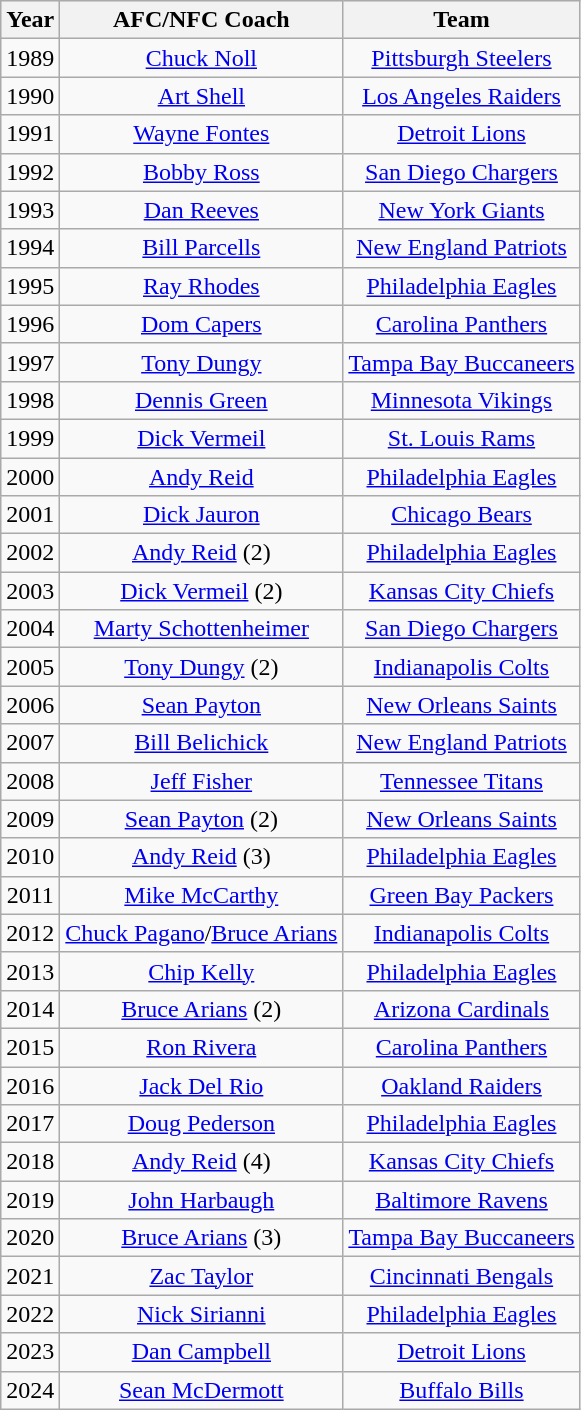<table class="wikitable" style="text-align:center;">
<tr style="background:#efefef;">
<th>Year</th>
<th>AFC/NFC Coach</th>
<th>Team</th>
</tr>
<tr>
<td>1989</td>
<td><a href='#'>Chuck Noll</a></td>
<td><a href='#'>Pittsburgh Steelers</a></td>
</tr>
<tr>
<td>1990</td>
<td><a href='#'>Art Shell</a></td>
<td><a href='#'>Los Angeles Raiders</a></td>
</tr>
<tr>
<td>1991</td>
<td><a href='#'>Wayne Fontes</a></td>
<td><a href='#'>Detroit Lions</a></td>
</tr>
<tr>
<td>1992</td>
<td><a href='#'>Bobby Ross</a></td>
<td><a href='#'>San Diego Chargers</a></td>
</tr>
<tr>
<td>1993</td>
<td><a href='#'>Dan Reeves</a></td>
<td><a href='#'>New York Giants</a></td>
</tr>
<tr>
<td>1994</td>
<td><a href='#'>Bill Parcells</a></td>
<td><a href='#'>New England Patriots</a></td>
</tr>
<tr>
<td>1995</td>
<td><a href='#'>Ray Rhodes</a></td>
<td><a href='#'>Philadelphia Eagles</a></td>
</tr>
<tr>
<td>1996</td>
<td><a href='#'>Dom Capers</a></td>
<td><a href='#'>Carolina Panthers</a></td>
</tr>
<tr>
<td>1997</td>
<td><a href='#'>Tony Dungy</a></td>
<td><a href='#'>Tampa Bay Buccaneers</a></td>
</tr>
<tr>
<td>1998</td>
<td><a href='#'>Dennis Green</a></td>
<td><a href='#'>Minnesota Vikings</a></td>
</tr>
<tr>
<td>1999</td>
<td><a href='#'>Dick Vermeil</a></td>
<td><a href='#'>St. Louis Rams</a></td>
</tr>
<tr>
<td>2000</td>
<td><a href='#'>Andy Reid</a></td>
<td><a href='#'>Philadelphia Eagles</a></td>
</tr>
<tr>
<td>2001</td>
<td><a href='#'>Dick Jauron</a></td>
<td><a href='#'>Chicago Bears</a></td>
</tr>
<tr>
<td>2002</td>
<td><a href='#'>Andy Reid</a> (2)</td>
<td><a href='#'>Philadelphia Eagles</a></td>
</tr>
<tr>
<td>2003</td>
<td><a href='#'>Dick Vermeil</a> (2)</td>
<td><a href='#'>Kansas City Chiefs</a></td>
</tr>
<tr>
<td>2004</td>
<td><a href='#'>Marty Schottenheimer</a></td>
<td><a href='#'>San Diego Chargers</a></td>
</tr>
<tr>
<td>2005</td>
<td><a href='#'>Tony Dungy</a> (2)</td>
<td><a href='#'>Indianapolis Colts</a></td>
</tr>
<tr>
<td>2006</td>
<td><a href='#'>Sean Payton</a></td>
<td><a href='#'>New Orleans Saints</a></td>
</tr>
<tr>
<td>2007</td>
<td><a href='#'>Bill Belichick</a></td>
<td><a href='#'>New England Patriots</a></td>
</tr>
<tr>
<td>2008</td>
<td><a href='#'>Jeff Fisher</a></td>
<td><a href='#'>Tennessee Titans</a></td>
</tr>
<tr>
<td>2009</td>
<td><a href='#'>Sean Payton</a> (2)</td>
<td><a href='#'>New Orleans Saints</a></td>
</tr>
<tr>
<td>2010</td>
<td><a href='#'>Andy Reid</a> (3)</td>
<td><a href='#'>Philadelphia Eagles</a></td>
</tr>
<tr>
<td>2011</td>
<td><a href='#'>Mike McCarthy</a></td>
<td><a href='#'>Green Bay Packers</a></td>
</tr>
<tr>
<td>2012</td>
<td><a href='#'>Chuck Pagano</a>/<a href='#'>Bruce Arians</a></td>
<td><a href='#'>Indianapolis Colts</a></td>
</tr>
<tr>
<td>2013</td>
<td><a href='#'>Chip Kelly</a></td>
<td><a href='#'>Philadelphia Eagles</a></td>
</tr>
<tr>
<td>2014</td>
<td><a href='#'>Bruce Arians</a> (2)</td>
<td><a href='#'>Arizona Cardinals</a></td>
</tr>
<tr>
<td>2015</td>
<td><a href='#'>Ron Rivera</a></td>
<td><a href='#'>Carolina Panthers</a></td>
</tr>
<tr>
<td>2016</td>
<td><a href='#'>Jack Del Rio</a></td>
<td><a href='#'>Oakland Raiders</a></td>
</tr>
<tr>
<td>2017</td>
<td><a href='#'>Doug Pederson</a></td>
<td><a href='#'>Philadelphia Eagles</a></td>
</tr>
<tr>
<td>2018</td>
<td><a href='#'>Andy Reid</a> (4)</td>
<td><a href='#'>Kansas City Chiefs</a></td>
</tr>
<tr>
<td>2019</td>
<td><a href='#'>John Harbaugh</a></td>
<td><a href='#'>Baltimore Ravens</a></td>
</tr>
<tr>
<td>2020</td>
<td><a href='#'>Bruce Arians</a> (3)</td>
<td><a href='#'>Tampa Bay Buccaneers</a></td>
</tr>
<tr>
<td>2021</td>
<td><a href='#'>Zac Taylor</a></td>
<td><a href='#'>Cincinnati Bengals</a></td>
</tr>
<tr>
<td>2022</td>
<td><a href='#'>Nick Sirianni</a></td>
<td><a href='#'>Philadelphia Eagles</a></td>
</tr>
<tr>
<td>2023</td>
<td><a href='#'>Dan Campbell</a></td>
<td><a href='#'>Detroit Lions</a></td>
</tr>
<tr>
<td>2024</td>
<td><a href='#'>Sean McDermott</a></td>
<td><a href='#'>Buffalo Bills</a></td>
</tr>
</table>
